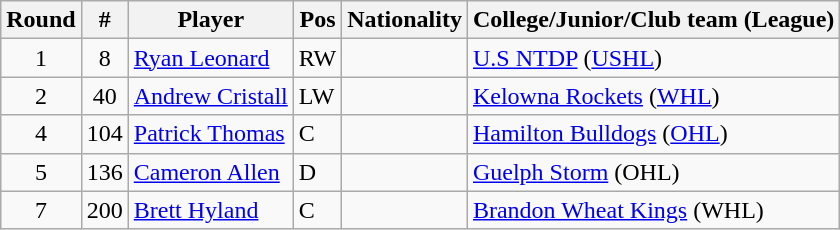<table class="wikitable">
<tr>
<th>Round</th>
<th>#</th>
<th>Player</th>
<th>Pos</th>
<th>Nationality</th>
<th>College/Junior/Club team (League)</th>
</tr>
<tr>
<td style="text-align:center;">1</td>
<td style="text-align:center;">8</td>
<td><a href='#'>Ryan Leonard</a></td>
<td>RW</td>
<td></td>
<td><a href='#'>U.S NTDP</a> (<a href='#'>USHL</a>)</td>
</tr>
<tr>
<td style="text-align:center;">2</td>
<td style="text-align:center;">40</td>
<td><a href='#'>Andrew Cristall</a></td>
<td>LW</td>
<td></td>
<td><a href='#'>Kelowna Rockets</a> (<a href='#'>WHL</a>)</td>
</tr>
<tr>
<td style="text-align:center;">4</td>
<td style="text-align:center;">104</td>
<td><a href='#'>Patrick Thomas</a></td>
<td>C</td>
<td></td>
<td><a href='#'>Hamilton Bulldogs</a> (<a href='#'>OHL</a>)</td>
</tr>
<tr>
<td style="text-align:center;">5</td>
<td style="text-align:center;">136</td>
<td><a href='#'>Cameron Allen</a></td>
<td>D</td>
<td></td>
<td><a href='#'>Guelph Storm</a> (OHL)</td>
</tr>
<tr>
<td style="text-align:center;">7</td>
<td style="text-align:center;">200</td>
<td><a href='#'>Brett Hyland</a></td>
<td>C</td>
<td></td>
<td><a href='#'>Brandon Wheat Kings</a> (WHL)</td>
</tr>
</table>
